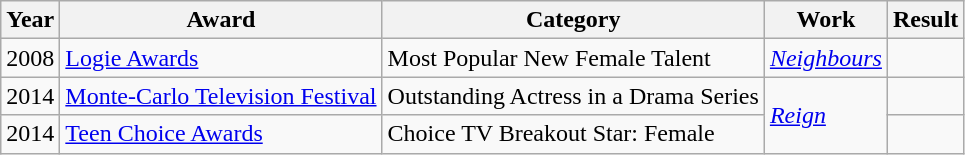<table class="wikitable sortable">
<tr>
<th>Year</th>
<th>Award</th>
<th>Category</th>
<th>Work</th>
<th>Result</th>
</tr>
<tr>
<td>2008</td>
<td><a href='#'>Logie Awards</a></td>
<td>Most Popular New Female Talent</td>
<td><em><a href='#'>Neighbours</a></em></td>
<td></td>
</tr>
<tr>
<td>2014</td>
<td><a href='#'>Monte-Carlo Television Festival</a></td>
<td>Outstanding Actress in a Drama Series</td>
<td rowspan="2"><em><a href='#'>Reign</a></em></td>
<td></td>
</tr>
<tr>
<td>2014</td>
<td><a href='#'>Teen Choice Awards</a></td>
<td>Choice TV Breakout Star: Female</td>
<td></td>
</tr>
</table>
